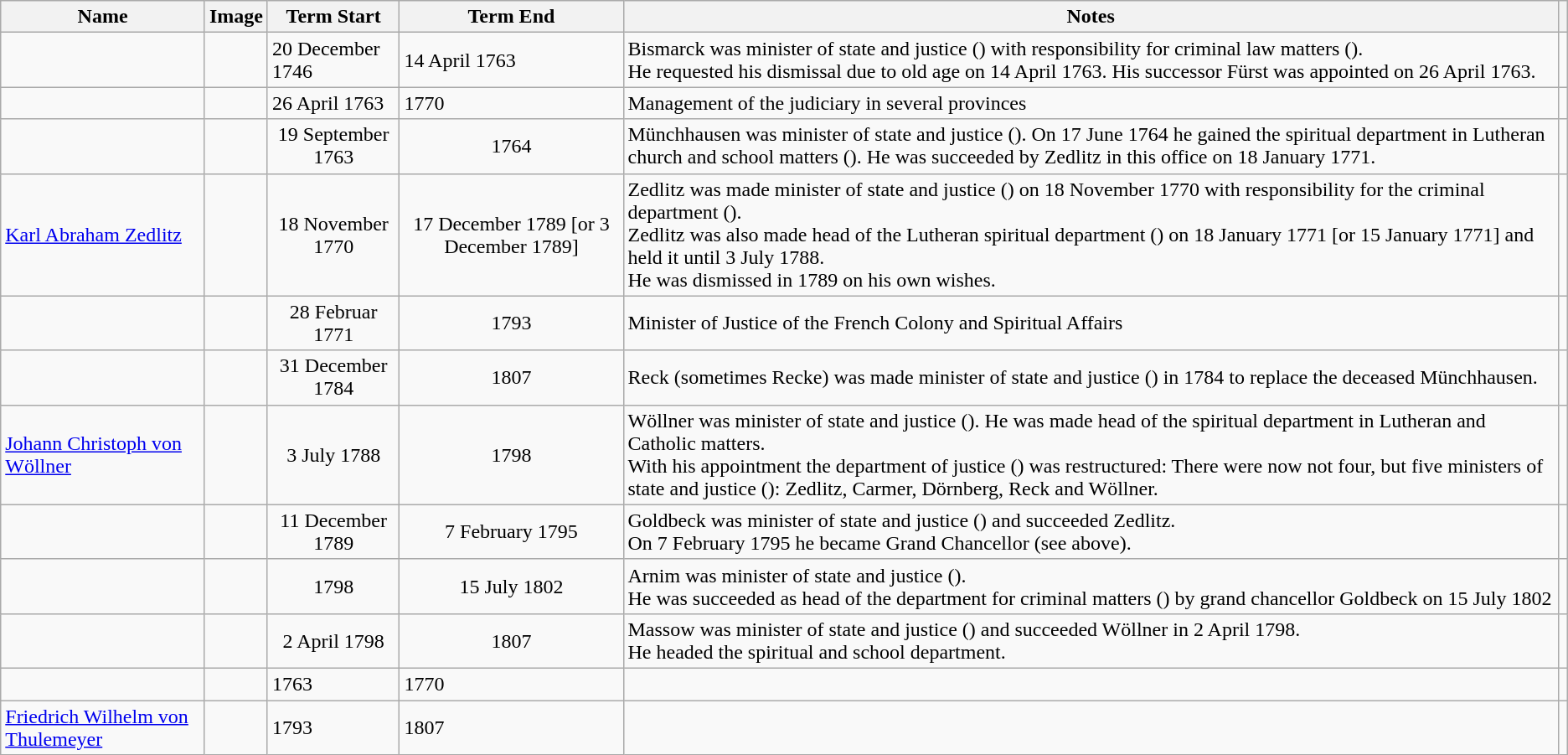<table class="wikitable">
<tr>
<th>Name</th>
<th>Image</th>
<th>Term Start</th>
<th>Term End</th>
<th>Notes</th>
<th></th>
</tr>
<tr>
<td></td>
<td></td>
<td>20 December 1746</td>
<td>14 April 1763</td>
<td>Bismarck was minister of state and justice () with responsibility for criminal law matters ().<br>He requested his dismissal due to old age on 14 April 1763. His successor Fürst was appointed on 26 April 1763.</td>
<td></td>
</tr>
<tr>
<td></td>
<td></td>
<td>26 April 1763</td>
<td>1770</td>
<td>Management of the judiciary in several provinces</td>
<td></td>
</tr>
<tr>
<td></td>
<td align="center"></td>
<td align="center">19 September 1763</td>
<td align="center">1764</td>
<td>Münchhausen was minister of state and justice (). On 17 June 1764 he gained the spiritual department in Lutheran church and school matters (). He was succeeded by Zedlitz in this office on 18 January 1771.</td>
<td></td>
</tr>
<tr>
<td><a href='#'>Karl Abraham Zedlitz</a></td>
<td align="center"></td>
<td align="center">18 November 1770</td>
<td align="center">17 December 1789 [or 3 December 1789]</td>
<td>Zedlitz was made minister of state and justice () on 18 November 1770 with responsibility for the criminal department ().<br>Zedlitz was also made head of the Lutheran spiritual department () on 18 January 1771 [or 15 January 1771] and held it until 3 July 1788.<br>He was dismissed in 1789 on his own wishes.</td>
<td></td>
</tr>
<tr>
<td></td>
<td align="center"></td>
<td align="center">28 Februar 1771</td>
<td align="center">1793</td>
<td>Minister of Justice of the French Colony and Spiritual Affairs</td>
<td></td>
</tr>
<tr>
<td></td>
<td align="center"></td>
<td align="center">31 December 1784</td>
<td align="center">1807</td>
<td>Reck (sometimes Recke) was made minister of state and justice () in 1784 to replace the deceased Münchhausen.</td>
<td></td>
</tr>
<tr>
<td><a href='#'>Johann Christoph von Wöllner</a></td>
<td align="center"></td>
<td align="center">3 July 1788</td>
<td align="center">1798</td>
<td>Wöllner was minister of state and justice (). He was made head of the spiritual department in Lutheran and Catholic matters.<br>With his appointment the department of justice () was restructured: There were now not four, but five ministers of state and justice (): Zedlitz, Carmer, Dörnberg, Reck and Wöllner.</td>
<td></td>
</tr>
<tr>
<td></td>
<td align="center"></td>
<td align="center">11 December 1789</td>
<td align="center">7 February 1795</td>
<td>Goldbeck was minister of state and justice () and succeeded Zedlitz.<br>On 7 February 1795 he became Grand Chancellor (see above).</td>
<td></td>
</tr>
<tr>
<td></td>
<td align="center"></td>
<td align="center">1798</td>
<td align="center">15 July 1802</td>
<td>Arnim was minister of state and justice ().<br>He was succeeded as head of the department for criminal matters () by grand chancellor Goldbeck on 15 July 1802</td>
<td></td>
</tr>
<tr>
<td></td>
<td align="center"></td>
<td align="center">2 April 1798</td>
<td align="center">1807</td>
<td>Massow was minister of state and justice () and succeeded Wöllner in 2 April 1798.<br>He headed the spiritual and school department.</td>
<td></td>
</tr>
<tr>
<td></td>
<td></td>
<td>1763</td>
<td>1770</td>
<td></td>
<td></td>
</tr>
<tr>
<td><a href='#'>Friedrich Wilhelm von Thulemeyer</a></td>
<td></td>
<td>1793</td>
<td>1807</td>
<td></td>
<td></td>
</tr>
</table>
